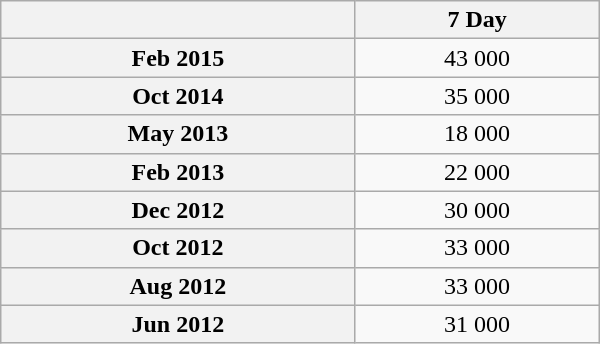<table class="wikitable sortable" style="text-align:center; width:400px; height:200px;">
<tr>
<th></th>
<th>7 Day</th>
</tr>
<tr>
<th>Feb 2015</th>
<td>43 000</td>
</tr>
<tr>
<th>Oct 2014</th>
<td>35 000</td>
</tr>
<tr>
<th scope="row">May 2013</th>
<td>18 000</td>
</tr>
<tr>
<th scope="row">Feb 2013</th>
<td>22 000</td>
</tr>
<tr>
<th scope="row">Dec 2012</th>
<td>30 000</td>
</tr>
<tr>
<th scope="row">Oct 2012</th>
<td>33 000</td>
</tr>
<tr>
<th scope="row">Aug 2012</th>
<td>33 000</td>
</tr>
<tr>
<th scope="row">Jun 2012</th>
<td>31 000</td>
</tr>
</table>
